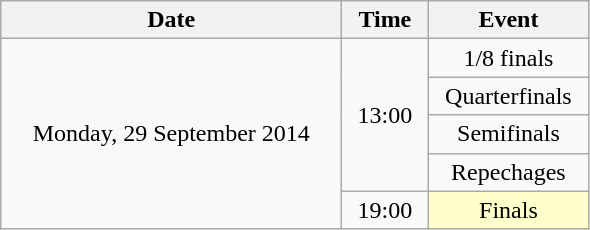<table class = "wikitable" style="text-align:center;">
<tr>
<th width=220>Date</th>
<th width=50>Time</th>
<th width=100>Event</th>
</tr>
<tr>
<td rowspan=5>Monday, 29 September 2014</td>
<td rowspan=4>13:00</td>
<td>1/8 finals</td>
</tr>
<tr>
<td>Quarterfinals</td>
</tr>
<tr>
<td>Semifinals</td>
</tr>
<tr>
<td>Repechages</td>
</tr>
<tr>
<td>19:00</td>
<td bgcolor=ffffcc>Finals</td>
</tr>
</table>
